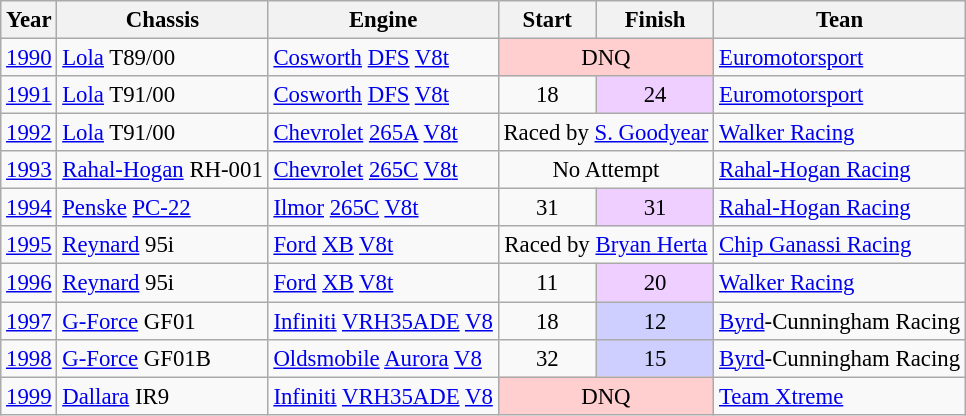<table class="wikitable" style="font-size: 95%;">
<tr>
<th>Year</th>
<th>Chassis</th>
<th>Engine</th>
<th>Start</th>
<th>Finish</th>
<th>Tean</th>
</tr>
<tr>
<td><a href='#'>1990</a></td>
<td><a href='#'>Lola</a> T89/00</td>
<td><a href='#'>Cosworth</a> <a href='#'>DFS</a> <a href='#'>V8</a><a href='#'>t</a></td>
<td colspan=2 align=center style="background:#FFCFCF;">DNQ</td>
<td><a href='#'>Euromotorsport</a></td>
</tr>
<tr>
<td><a href='#'>1991</a></td>
<td><a href='#'>Lola</a> T91/00</td>
<td><a href='#'>Cosworth</a> <a href='#'>DFS</a> <a href='#'>V8</a><a href='#'>t</a></td>
<td align=center>18</td>
<td align=center style="background:#EFCFFF;">24</td>
<td><a href='#'>Euromotorsport</a></td>
</tr>
<tr>
<td><a href='#'>1992</a></td>
<td><a href='#'>Lola</a> T91/00</td>
<td><a href='#'>Chevrolet</a> <a href='#'>265A</a> <a href='#'>V8</a><a href='#'>t</a></td>
<td colspan=2 align=center>Raced by <a href='#'>S. Goodyear</a></td>
<td><a href='#'>Walker Racing</a></td>
</tr>
<tr>
<td><a href='#'>1993</a></td>
<td><a href='#'>Rahal-Hogan</a> RH-001</td>
<td><a href='#'>Chevrolet</a> <a href='#'>265C</a> <a href='#'>V8</a><a href='#'>t</a></td>
<td colspan=2 align=center>No Attempt</td>
<td><a href='#'>Rahal-Hogan Racing</a></td>
</tr>
<tr>
<td><a href='#'>1994</a></td>
<td><a href='#'>Penske</a> <a href='#'>PC-22</a></td>
<td><a href='#'>Ilmor</a> <a href='#'>265C</a> <a href='#'>V8</a><a href='#'>t</a></td>
<td align=center>31</td>
<td align=center style="background:#EFCFFF;">31</td>
<td><a href='#'>Rahal-Hogan Racing</a></td>
</tr>
<tr>
<td><a href='#'>1995</a></td>
<td><a href='#'>Reynard</a> 95i</td>
<td><a href='#'>Ford</a> <a href='#'>XB</a> <a href='#'>V8</a><a href='#'>t</a></td>
<td colspan=2 align=center>Raced by <a href='#'>Bryan Herta</a></td>
<td><a href='#'>Chip Ganassi Racing</a></td>
</tr>
<tr>
<td><a href='#'>1996</a></td>
<td><a href='#'>Reynard</a> 95i</td>
<td><a href='#'>Ford</a> <a href='#'>XB</a> <a href='#'>V8</a><a href='#'>t</a></td>
<td align=center>11</td>
<td align=center style="background:#EFCFFF;">20</td>
<td><a href='#'>Walker Racing</a></td>
</tr>
<tr>
<td><a href='#'>1997</a></td>
<td><a href='#'>G-Force</a> GF01</td>
<td><a href='#'>Infiniti</a> <a href='#'>VRH35ADE</a> <a href='#'>V8</a></td>
<td align=center>18</td>
<td align=center style="background:#CFCFFF;">12</td>
<td><a href='#'>Byrd</a>-Cunningham Racing</td>
</tr>
<tr>
<td><a href='#'>1998</a></td>
<td><a href='#'>G-Force</a> GF01B</td>
<td><a href='#'>Oldsmobile</a> <a href='#'>Aurora</a> <a href='#'>V8</a></td>
<td align=center>32</td>
<td align=center style="background:#CFCFFF;">15</td>
<td><a href='#'>Byrd</a>-Cunningham Racing</td>
</tr>
<tr>
<td><a href='#'>1999</a></td>
<td><a href='#'>Dallara</a> IR9</td>
<td><a href='#'>Infiniti</a> <a href='#'>VRH35ADE</a> <a href='#'>V8</a></td>
<td colspan=2 align=center style="background:#FFCFCF;">DNQ</td>
<td><a href='#'>Team Xtreme</a></td>
</tr>
</table>
